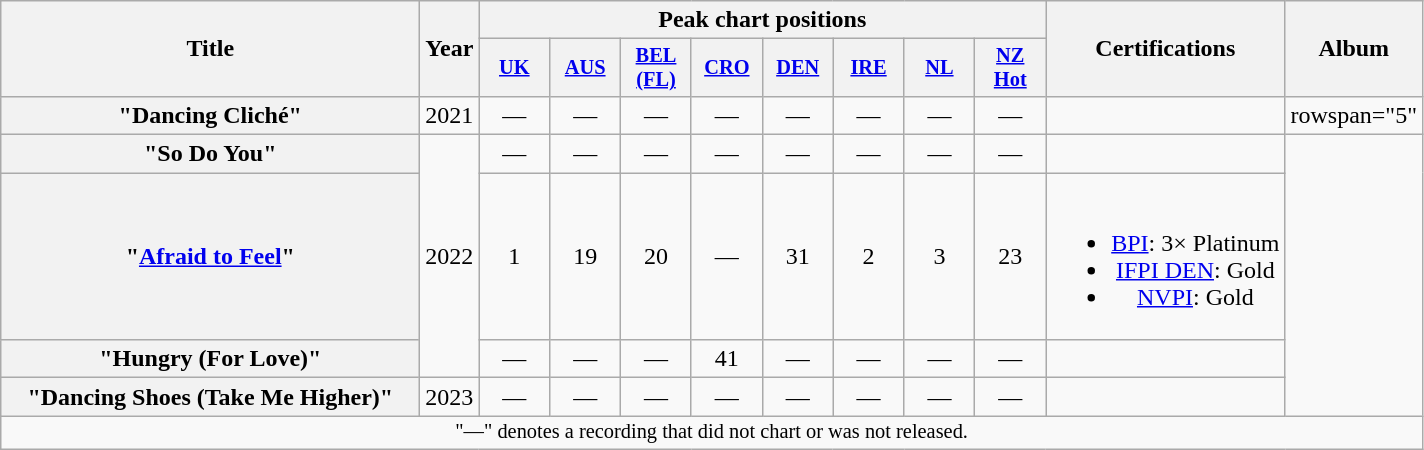<table class="wikitable plainrowheaders" style="text-align:center;">
<tr>
<th scope="col" rowspan="2" style="width:17em;">Title</th>
<th scope="col" rowspan="2" style="width:1em;">Year</th>
<th scope="col" colspan="8">Peak chart positions</th>
<th scope="col" rowspan="2">Certifications</th>
<th scope="col" rowspan="2">Album</th>
</tr>
<tr>
<th scope="col" style="width:3em;font-size:85%;"><a href='#'>UK</a><br></th>
<th scope="col" style="width:3em;font-size:85%;"><a href='#'>AUS</a><br></th>
<th scope="col" style="width:3em;font-size:85%;"><a href='#'>BEL<br>(FL)</a><br></th>
<th scope="col" style="width:3em;font-size:85%;"><a href='#'>CRO</a><br></th>
<th scope="col" style="width:3em;font-size:85%;"><a href='#'>DEN</a><br></th>
<th scope="col" style="width:3em;font-size:85%;"><a href='#'>IRE</a><br></th>
<th scope="col" style="width:3em;font-size:85%;"><a href='#'>NL</a><br></th>
<th scope="col" style="width:3em;font-size:85%;"><a href='#'>NZ<br>Hot</a><br></th>
</tr>
<tr>
<th scope="row">"Dancing Cliché"</th>
<td>2021</td>
<td>—</td>
<td>—</td>
<td>—</td>
<td>—</td>
<td>—</td>
<td>—</td>
<td>—</td>
<td>—</td>
<td></td>
<td>rowspan="5" </td>
</tr>
<tr>
<th scope="row">"So Do You"</th>
<td rowspan="3">2022</td>
<td>—</td>
<td>—</td>
<td>—</td>
<td>—</td>
<td>—</td>
<td>—</td>
<td>—</td>
<td>—</td>
<td></td>
</tr>
<tr>
<th scope="row">"<a href='#'>Afraid to Feel</a>"</th>
<td>1</td>
<td>19</td>
<td>20</td>
<td>—</td>
<td>31</td>
<td>2</td>
<td>3</td>
<td>23</td>
<td><br><ul><li><a href='#'>BPI</a>: 3× Platinum</li><li><a href='#'>IFPI DEN</a>: Gold</li><li><a href='#'>NVPI</a>: Gold</li></ul></td>
</tr>
<tr>
<th scope="row">"Hungry (For Love)"</th>
<td>—</td>
<td>—</td>
<td>—</td>
<td>41</td>
<td>—</td>
<td>—</td>
<td>—</td>
<td>—</td>
<td></td>
</tr>
<tr>
<th scope="row">"Dancing Shoes (Take Me Higher)"</th>
<td>2023</td>
<td>—</td>
<td>—</td>
<td>—</td>
<td>—</td>
<td>—</td>
<td>—</td>
<td>—</td>
<td>—</td>
<td></td>
</tr>
<tr>
<td colspan="12" style="font-size:85%;">"—" denotes a recording that did not chart or was not released.</td>
</tr>
</table>
